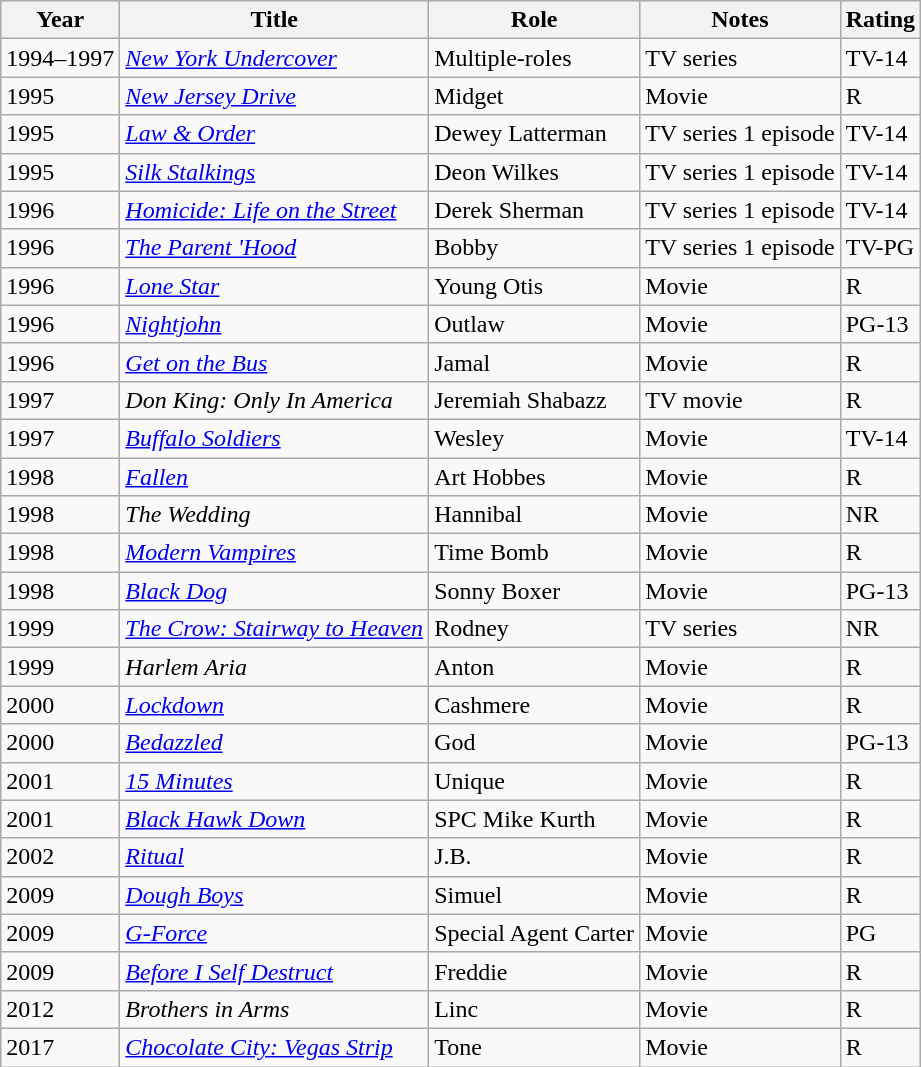<table class="wikitable sortable">
<tr>
<th>Year</th>
<th>Title</th>
<th>Role</th>
<th>Notes</th>
<th>Rating</th>
</tr>
<tr>
<td>1994–1997</td>
<td><em><a href='#'>New York Undercover</a></em></td>
<td>Multiple-roles</td>
<td>TV series</td>
<td>TV-14</td>
</tr>
<tr>
<td>1995</td>
<td><em><a href='#'>New Jersey Drive</a></em></td>
<td>Midget</td>
<td>Movie</td>
<td>R</td>
</tr>
<tr>
<td>1995</td>
<td><em><a href='#'>Law & Order</a></em></td>
<td>Dewey Latterman</td>
<td>TV series 1 episode</td>
<td>TV-14</td>
</tr>
<tr>
<td>1995</td>
<td><em><a href='#'>Silk Stalkings</a></em></td>
<td>Deon Wilkes</td>
<td>TV series 1 episode</td>
<td>TV-14</td>
</tr>
<tr>
<td>1996</td>
<td><em><a href='#'>Homicide: Life on the Street</a></em></td>
<td>Derek Sherman</td>
<td>TV series 1 episode</td>
<td>TV-14</td>
</tr>
<tr>
<td>1996</td>
<td><em><a href='#'>The Parent 'Hood</a></em></td>
<td>Bobby</td>
<td>TV series 1 episode</td>
<td>TV-PG</td>
</tr>
<tr>
<td>1996</td>
<td><em><a href='#'>Lone Star</a></em></td>
<td>Young Otis</td>
<td>Movie</td>
<td>R</td>
</tr>
<tr>
<td>1996</td>
<td><em><a href='#'>Nightjohn</a></em></td>
<td>Outlaw</td>
<td>Movie</td>
<td>PG-13</td>
</tr>
<tr>
<td>1996</td>
<td><em><a href='#'>Get on the Bus</a></em></td>
<td>Jamal</td>
<td>Movie</td>
<td>R</td>
</tr>
<tr>
<td>1997</td>
<td><em>Don King: Only In America</em></td>
<td>Jeremiah Shabazz</td>
<td>TV movie</td>
<td>R</td>
</tr>
<tr>
<td>1997</td>
<td><em><a href='#'>Buffalo Soldiers</a></em></td>
<td>Wesley</td>
<td>Movie</td>
<td>TV-14</td>
</tr>
<tr>
<td>1998</td>
<td><em><a href='#'>Fallen</a></em></td>
<td>Art Hobbes</td>
<td>Movie</td>
<td>R</td>
</tr>
<tr>
<td>1998</td>
<td><em>The Wedding</em></td>
<td>Hannibal</td>
<td>Movie</td>
<td>NR</td>
</tr>
<tr>
<td>1998</td>
<td><em><a href='#'>Modern Vampires</a></em></td>
<td>Time Bomb</td>
<td>Movie</td>
<td>R</td>
</tr>
<tr>
<td>1998</td>
<td><em><a href='#'>Black Dog</a></em></td>
<td>Sonny Boxer</td>
<td>Movie</td>
<td>PG-13</td>
</tr>
<tr>
<td>1999</td>
<td><em><a href='#'>The Crow: Stairway to Heaven</a></em></td>
<td>Rodney</td>
<td>TV series</td>
<td>NR</td>
</tr>
<tr>
<td>1999</td>
<td><em>Harlem Aria</em></td>
<td>Anton</td>
<td>Movie</td>
<td>R</td>
</tr>
<tr>
<td>2000</td>
<td><em><a href='#'>Lockdown</a></em></td>
<td>Cashmere</td>
<td>Movie</td>
<td>R</td>
</tr>
<tr>
<td>2000</td>
<td><em><a href='#'>Bedazzled</a></em></td>
<td>God</td>
<td>Movie</td>
<td>PG-13</td>
</tr>
<tr>
<td>2001</td>
<td><em><a href='#'>15 Minutes</a></em></td>
<td>Unique</td>
<td>Movie</td>
<td>R</td>
</tr>
<tr>
<td>2001</td>
<td><em><a href='#'>Black Hawk Down</a></em></td>
<td>SPC Mike Kurth</td>
<td>Movie</td>
<td>R</td>
</tr>
<tr>
<td>2002</td>
<td><em><a href='#'>Ritual</a></em></td>
<td>J.B.</td>
<td>Movie</td>
<td>R</td>
</tr>
<tr>
<td>2009</td>
<td><em><a href='#'>Dough Boys</a></em></td>
<td>Simuel</td>
<td>Movie</td>
<td>R</td>
</tr>
<tr>
<td>2009</td>
<td><em><a href='#'>G-Force</a></em></td>
<td>Special Agent Carter</td>
<td>Movie</td>
<td>PG</td>
</tr>
<tr>
<td>2009</td>
<td><em><a href='#'>Before I Self Destruct</a></em></td>
<td>Freddie</td>
<td>Movie</td>
<td>R</td>
</tr>
<tr>
<td>2012</td>
<td><em>Brothers in Arms</em></td>
<td>Linc</td>
<td>Movie</td>
<td>R</td>
</tr>
<tr>
<td>2017</td>
<td><em><a href='#'>Chocolate City: Vegas Strip</a></em></td>
<td>Tone</td>
<td>Movie</td>
<td>R</td>
</tr>
</table>
